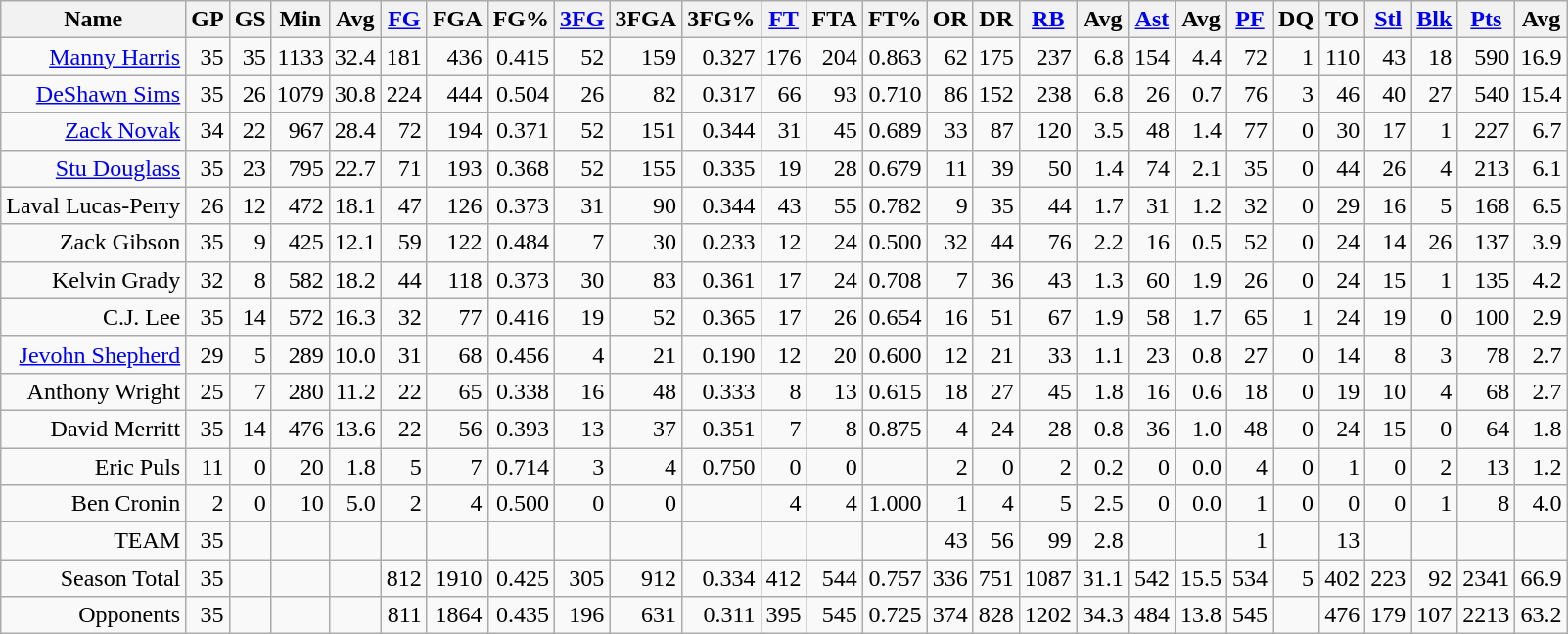<table class="wikitable sortable" style="text-align:right">
<tr>
<th>Name</th>
<th>GP</th>
<th>GS</th>
<th>Min</th>
<th>Avg</th>
<th><a href='#'>FG</a></th>
<th>FGA</th>
<th>FG%</th>
<th><a href='#'>3FG</a></th>
<th>3FGA</th>
<th>3FG%</th>
<th><a href='#'>FT</a></th>
<th>FTA</th>
<th>FT%</th>
<th>OR</th>
<th>DR</th>
<th><a href='#'>RB</a></th>
<th>Avg</th>
<th><a href='#'>Ast</a></th>
<th>Avg</th>
<th><a href='#'>PF</a></th>
<th>DQ</th>
<th>TO</th>
<th><a href='#'>Stl</a></th>
<th><a href='#'>Blk</a></th>
<th><a href='#'>Pts</a></th>
<th>Avg</th>
</tr>
<tr>
<td><a href='#'>Manny Harris</a></td>
<td>35</td>
<td>35</td>
<td>1133</td>
<td>32.4</td>
<td>181</td>
<td>436</td>
<td>0.415</td>
<td>52</td>
<td>159</td>
<td>0.327</td>
<td>176</td>
<td>204</td>
<td>0.863</td>
<td>62</td>
<td>175</td>
<td>237</td>
<td>6.8</td>
<td>154</td>
<td>4.4</td>
<td>72</td>
<td>1</td>
<td>110</td>
<td>43</td>
<td>18</td>
<td>590</td>
<td>16.9</td>
</tr>
<tr>
<td><a href='#'>DeShawn Sims</a></td>
<td>35</td>
<td>26</td>
<td>1079</td>
<td>30.8</td>
<td>224</td>
<td>444</td>
<td>0.504</td>
<td>26</td>
<td>82</td>
<td>0.317</td>
<td>66</td>
<td>93</td>
<td>0.710</td>
<td>86</td>
<td>152</td>
<td>238</td>
<td>6.8</td>
<td>26</td>
<td>0.7</td>
<td>76</td>
<td>3</td>
<td>46</td>
<td>40</td>
<td>27</td>
<td>540</td>
<td>15.4</td>
</tr>
<tr>
<td><a href='#'>Zack Novak</a></td>
<td>34</td>
<td>22</td>
<td>967</td>
<td>28.4</td>
<td>72</td>
<td>194</td>
<td>0.371</td>
<td>52</td>
<td>151</td>
<td>0.344</td>
<td>31</td>
<td>45</td>
<td>0.689</td>
<td>33</td>
<td>87</td>
<td>120</td>
<td>3.5</td>
<td>48</td>
<td>1.4</td>
<td>77</td>
<td>0</td>
<td>30</td>
<td>17</td>
<td>1</td>
<td>227</td>
<td>6.7</td>
</tr>
<tr>
<td><a href='#'>Stu Douglass</a></td>
<td>35</td>
<td>23</td>
<td>795</td>
<td>22.7</td>
<td>71</td>
<td>193</td>
<td>0.368</td>
<td>52</td>
<td>155</td>
<td>0.335</td>
<td>19</td>
<td>28</td>
<td>0.679</td>
<td>11</td>
<td>39</td>
<td>50</td>
<td>1.4</td>
<td>74</td>
<td>2.1</td>
<td>35</td>
<td>0</td>
<td>44</td>
<td>26</td>
<td>4</td>
<td>213</td>
<td>6.1</td>
</tr>
<tr>
<td>Laval Lucas-Perry</td>
<td>26</td>
<td>12</td>
<td>472</td>
<td>18.1</td>
<td>47</td>
<td>126</td>
<td>0.373</td>
<td>31</td>
<td>90</td>
<td>0.344</td>
<td>43</td>
<td>55</td>
<td>0.782</td>
<td>9</td>
<td>35</td>
<td>44</td>
<td>1.7</td>
<td>31</td>
<td>1.2</td>
<td>32</td>
<td>0</td>
<td>29</td>
<td>16</td>
<td>5</td>
<td>168</td>
<td>6.5</td>
</tr>
<tr>
<td>Zack Gibson</td>
<td>35</td>
<td>9</td>
<td>425</td>
<td>12.1</td>
<td>59</td>
<td>122</td>
<td>0.484</td>
<td>7</td>
<td>30</td>
<td>0.233</td>
<td>12</td>
<td>24</td>
<td>0.500</td>
<td>32</td>
<td>44</td>
<td>76</td>
<td>2.2</td>
<td>16</td>
<td>0.5</td>
<td>52</td>
<td>0</td>
<td>24</td>
<td>14</td>
<td>26</td>
<td>137</td>
<td>3.9</td>
</tr>
<tr>
<td>Kelvin Grady</td>
<td>32</td>
<td>8</td>
<td>582</td>
<td>18.2</td>
<td>44</td>
<td>118</td>
<td>0.373</td>
<td>30</td>
<td>83</td>
<td>0.361</td>
<td>17</td>
<td>24</td>
<td>0.708</td>
<td>7</td>
<td>36</td>
<td>43</td>
<td>1.3</td>
<td>60</td>
<td>1.9</td>
<td>26</td>
<td>0</td>
<td>24</td>
<td>15</td>
<td>1</td>
<td>135</td>
<td>4.2</td>
</tr>
<tr>
<td>C.J. Lee</td>
<td>35</td>
<td>14</td>
<td>572</td>
<td>16.3</td>
<td>32</td>
<td>77</td>
<td>0.416</td>
<td>19</td>
<td>52</td>
<td>0.365</td>
<td>17</td>
<td>26</td>
<td>0.654</td>
<td>16</td>
<td>51</td>
<td>67</td>
<td>1.9</td>
<td>58</td>
<td>1.7</td>
<td>65</td>
<td>1</td>
<td>24</td>
<td>19</td>
<td>0</td>
<td>100</td>
<td>2.9</td>
</tr>
<tr>
<td><a href='#'>Jevohn Shepherd</a></td>
<td>29</td>
<td>5</td>
<td>289</td>
<td>10.0</td>
<td>31</td>
<td>68</td>
<td>0.456</td>
<td>4</td>
<td>21</td>
<td>0.190</td>
<td>12</td>
<td>20</td>
<td>0.600</td>
<td>12</td>
<td>21</td>
<td>33</td>
<td>1.1</td>
<td>23</td>
<td>0.8</td>
<td>27</td>
<td>0</td>
<td>14</td>
<td>8</td>
<td>3</td>
<td>78</td>
<td>2.7</td>
</tr>
<tr>
<td>Anthony Wright</td>
<td>25</td>
<td>7</td>
<td>280</td>
<td>11.2</td>
<td>22</td>
<td>65</td>
<td>0.338</td>
<td>16</td>
<td>48</td>
<td>0.333</td>
<td>8</td>
<td>13</td>
<td>0.615</td>
<td>18</td>
<td>27</td>
<td>45</td>
<td>1.8</td>
<td>16</td>
<td>0.6</td>
<td>18</td>
<td>0</td>
<td>19</td>
<td>10</td>
<td>4</td>
<td>68</td>
<td>2.7</td>
</tr>
<tr>
<td>David Merritt</td>
<td>35</td>
<td>14</td>
<td>476</td>
<td>13.6</td>
<td>22</td>
<td>56</td>
<td>0.393</td>
<td>13</td>
<td>37</td>
<td>0.351</td>
<td>7</td>
<td>8</td>
<td>0.875</td>
<td>4</td>
<td>24</td>
<td>28</td>
<td>0.8</td>
<td>36</td>
<td>1.0</td>
<td>48</td>
<td>0</td>
<td>24</td>
<td>15</td>
<td>0</td>
<td>64</td>
<td>1.8</td>
</tr>
<tr>
<td>Eric Puls</td>
<td>11</td>
<td>0</td>
<td>20</td>
<td>1.8</td>
<td>5</td>
<td>7</td>
<td>0.714</td>
<td>3</td>
<td>4</td>
<td>0.750</td>
<td>0</td>
<td>0</td>
<td></td>
<td>2</td>
<td>0</td>
<td>2</td>
<td>0.2</td>
<td>0</td>
<td>0.0</td>
<td>4</td>
<td>0</td>
<td>1</td>
<td>0</td>
<td>2</td>
<td>13</td>
<td>1.2</td>
</tr>
<tr>
<td>Ben Cronin</td>
<td>2</td>
<td>0</td>
<td>10</td>
<td>5.0</td>
<td>2</td>
<td>4</td>
<td>0.500</td>
<td>0</td>
<td>0</td>
<td></td>
<td>4</td>
<td>4</td>
<td>1.000</td>
<td>1</td>
<td>4</td>
<td>5</td>
<td>2.5</td>
<td>0</td>
<td>0.0</td>
<td>1</td>
<td>0</td>
<td>0</td>
<td>0</td>
<td>1</td>
<td>8</td>
<td>4.0</td>
</tr>
<tr>
<td>TEAM</td>
<td>35</td>
<td></td>
<td></td>
<td></td>
<td></td>
<td></td>
<td></td>
<td></td>
<td></td>
<td></td>
<td></td>
<td></td>
<td></td>
<td>43</td>
<td>56</td>
<td>99</td>
<td>2.8</td>
<td></td>
<td></td>
<td>1</td>
<td></td>
<td>13</td>
<td></td>
<td></td>
<td></td>
<td></td>
</tr>
<tr>
<td>Season Total</td>
<td>35</td>
<td></td>
<td></td>
<td></td>
<td>812</td>
<td>1910</td>
<td>0.425</td>
<td>305</td>
<td>912</td>
<td>0.334</td>
<td>412</td>
<td>544</td>
<td>0.757</td>
<td>336</td>
<td>751</td>
<td>1087</td>
<td>31.1</td>
<td>542</td>
<td>15.5</td>
<td>534</td>
<td>5</td>
<td>402</td>
<td>223</td>
<td>92</td>
<td>2341</td>
<td>66.9</td>
</tr>
<tr>
<td>Opponents</td>
<td>35</td>
<td></td>
<td></td>
<td></td>
<td>811</td>
<td>1864</td>
<td>0.435</td>
<td>196</td>
<td>631</td>
<td>0.311</td>
<td>395</td>
<td>545</td>
<td>0.725</td>
<td>374</td>
<td>828</td>
<td>1202</td>
<td>34.3</td>
<td>484</td>
<td>13.8</td>
<td>545</td>
<td></td>
<td>476</td>
<td>179</td>
<td>107</td>
<td>2213</td>
<td>63.2</td>
</tr>
</table>
